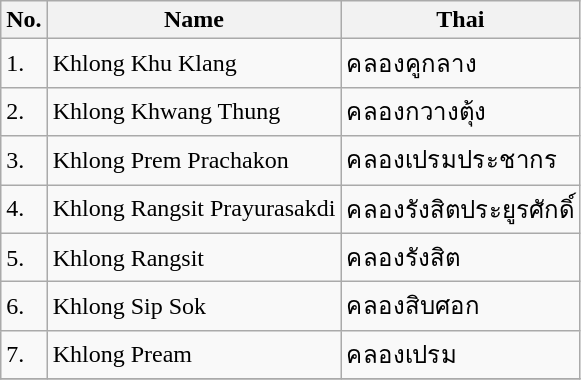<table class="wikitable sortable">
<tr>
<th>No.</th>
<th>Name</th>
<th>Thai</th>
</tr>
<tr>
<td>1.</td>
<td>Khlong Khu Klang</td>
<td>คลองคูกลาง</td>
</tr>
<tr>
<td>2.</td>
<td>Khlong Khwang Thung</td>
<td>คลองกวางตุ้ง</td>
</tr>
<tr>
<td>3.</td>
<td>Khlong Prem Prachakon</td>
<td>คลองเปรมประชากร</td>
</tr>
<tr>
<td>4.</td>
<td>Khlong Rangsit Prayurasakdi</td>
<td>คลองรังสิตประยูรศักดิ์</td>
</tr>
<tr>
<td>5.</td>
<td>Khlong Rangsit</td>
<td>คลองรังสิต</td>
</tr>
<tr>
<td>6.</td>
<td>Khlong Sip Sok</td>
<td>คลองสิบศอก</td>
</tr>
<tr>
<td>7.</td>
<td>Khlong Pream</td>
<td>คลองเปรม</td>
</tr>
<tr>
</tr>
</table>
